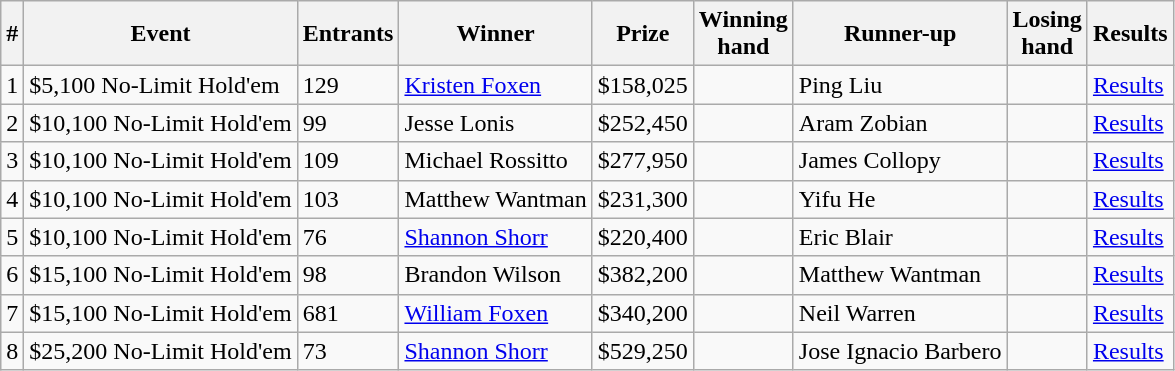<table class="wikitable sortable">
<tr>
<th bgcolor="#FFEBAD">#</th>
<th bgcolor="#FFEBAD">Event</th>
<th bgcolor="#FFEBAD">Entrants</th>
<th bgcolor="#FFEBAD">Winner</th>
<th bgcolor="#FFEBAD">Prize</th>
<th bgcolor="#FFEBAD">Winning<br>hand</th>
<th bgcolor="#FFEBAD">Runner-up</th>
<th bgcolor="#FFEBAD">Losing<br>hand</th>
<th bgcolor="#FFEBAD">Results</th>
</tr>
<tr>
<td>1</td>
<td>$5,100 No-Limit Hold'em</td>
<td>129</td>
<td> <a href='#'>Kristen Foxen</a></td>
<td>$158,025</td>
<td></td>
<td> Ping Liu</td>
<td></td>
<td><a href='#'>Results</a></td>
</tr>
<tr>
<td>2</td>
<td>$10,100 No-Limit Hold'em</td>
<td>99</td>
<td> Jesse Lonis</td>
<td>$252,450</td>
<td></td>
<td> Aram Zobian</td>
<td></td>
<td><a href='#'>Results</a></td>
</tr>
<tr>
<td>3</td>
<td>$10,100 No-Limit Hold'em</td>
<td>109</td>
<td> Michael Rossitto</td>
<td>$277,950</td>
<td></td>
<td> James Collopy</td>
<td></td>
<td><a href='#'>Results</a></td>
</tr>
<tr>
<td>4</td>
<td>$10,100 No-Limit Hold'em</td>
<td>103</td>
<td> Matthew Wantman</td>
<td>$231,300</td>
<td></td>
<td> Yifu He</td>
<td></td>
<td><a href='#'>Results</a></td>
</tr>
<tr>
<td>5</td>
<td>$10,100 No-Limit Hold'em</td>
<td>76</td>
<td> <a href='#'>Shannon Shorr</a></td>
<td>$220,400</td>
<td></td>
<td> Eric Blair</td>
<td></td>
<td><a href='#'>Results</a></td>
</tr>
<tr>
<td>6</td>
<td>$15,100 No-Limit Hold'em</td>
<td>98</td>
<td> Brandon Wilson</td>
<td>$382,200</td>
<td></td>
<td> Matthew Wantman</td>
<td></td>
<td><a href='#'>Results</a></td>
</tr>
<tr>
<td>7</td>
<td>$15,100 No-Limit Hold'em</td>
<td>681</td>
<td> <a href='#'>William Foxen</a></td>
<td>$340,200</td>
<td></td>
<td> Neil Warren</td>
<td></td>
<td><a href='#'>Results</a></td>
</tr>
<tr>
<td>8</td>
<td>$25,200 No-Limit Hold'em</td>
<td>73</td>
<td> <a href='#'>Shannon Shorr</a></td>
<td>$529,250</td>
<td></td>
<td> Jose Ignacio Barbero</td>
<td></td>
<td><a href='#'>Results</a></td>
</tr>
</table>
